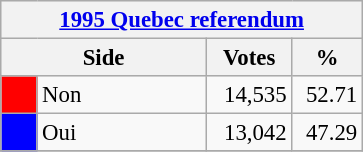<table class="wikitable" style="font-size: 95%; clear:both">
<tr style="background-color:#E9E9E9">
<th colspan=4><a href='#'>1995 Quebec referendum</a></th>
</tr>
<tr style="background-color:#E9E9E9">
<th colspan=2 style="width: 130px">Side</th>
<th style="width: 50px">Votes</th>
<th style="width: 40px">%</th>
</tr>
<tr>
<td bgcolor="red"></td>
<td>Non</td>
<td align="right">14,535</td>
<td align="right">52.71</td>
</tr>
<tr>
<td bgcolor="blue"></td>
<td>Oui</td>
<td align="right">13,042</td>
<td align="right">47.29</td>
</tr>
<tr>
</tr>
</table>
